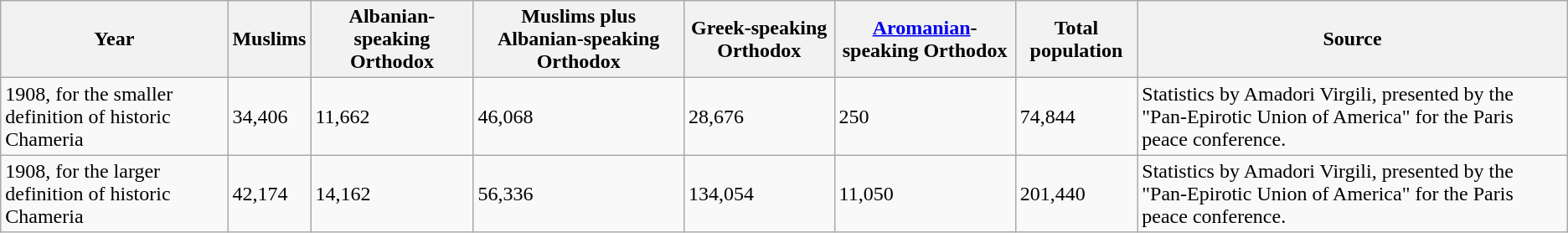<table class="wikitable sortable">
<tr>
<th>Year</th>
<th>Muslims </th>
<th>Albanian-speaking Orthodox</th>
<th>Muslims plus Albanian-speaking Orthodox</th>
<th>Greek-speaking Orthodox</th>
<th><a href='#'>Aromanian</a>-speaking Orthodox</th>
<th>Total population</th>
<th>Source</th>
</tr>
<tr>
<td>1908, for the smaller definition of historic Chameria</td>
<td>34,406</td>
<td>11,662</td>
<td>46,068</td>
<td>28,676</td>
<td>250</td>
<td>74,844</td>
<td>Statistics by Amadori Virgili, presented by the "Pan-Epirotic Union of America" for the Paris peace conference.</td>
</tr>
<tr>
<td>1908, for the larger definition of historic Chameria</td>
<td>42,174</td>
<td>14,162</td>
<td>56,336</td>
<td>134,054</td>
<td>11,050</td>
<td>201,440</td>
<td>Statistics by Amadori Virgili, presented by the "Pan-Epirotic Union of America" for the Paris peace conference.</td>
</tr>
</table>
